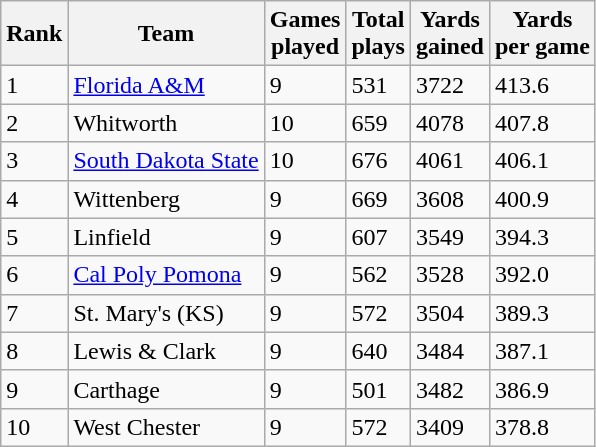<table class="wikitable sortable">
<tr>
<th>Rank</th>
<th>Team</th>
<th>Games<br>played</th>
<th>Total<br>plays</th>
<th>Yards<br>gained</th>
<th>Yards<br>per game</th>
</tr>
<tr>
<td>1</td>
<td><a href='#'>Florida A&M</a></td>
<td>9</td>
<td>531</td>
<td>3722</td>
<td>413.6</td>
</tr>
<tr>
<td>2</td>
<td>Whitworth</td>
<td>10</td>
<td>659</td>
<td>4078</td>
<td>407.8</td>
</tr>
<tr>
<td>3</td>
<td><a href='#'>South Dakota State</a></td>
<td>10</td>
<td>676</td>
<td>4061</td>
<td>406.1</td>
</tr>
<tr>
<td>4</td>
<td>Wittenberg</td>
<td>9</td>
<td>669</td>
<td>3608</td>
<td>400.9</td>
</tr>
<tr>
<td>5</td>
<td>Linfield</td>
<td>9</td>
<td>607</td>
<td>3549</td>
<td>394.3</td>
</tr>
<tr>
<td>6</td>
<td><a href='#'>Cal Poly Pomona</a></td>
<td>9</td>
<td>562</td>
<td>3528</td>
<td>392.0</td>
</tr>
<tr>
<td>7</td>
<td>St. Mary's (KS)</td>
<td>9</td>
<td>572</td>
<td>3504</td>
<td>389.3</td>
</tr>
<tr>
<td>8</td>
<td>Lewis & Clark</td>
<td>9</td>
<td>640</td>
<td>3484</td>
<td>387.1</td>
</tr>
<tr>
<td>9</td>
<td>Carthage</td>
<td>9</td>
<td>501</td>
<td>3482</td>
<td>386.9</td>
</tr>
<tr>
<td>10</td>
<td>West Chester</td>
<td>9</td>
<td>572</td>
<td>3409</td>
<td>378.8</td>
</tr>
</table>
